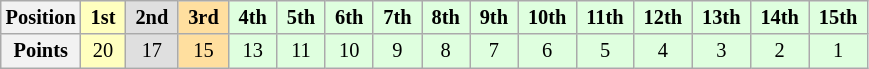<table class="wikitable" style="font-size:85%; text-align:center">
<tr>
<th>Position</th>
<td style="background:#ffffbf;"> <strong>1st</strong> </td>
<td style="background:#dfdfdf;"> <strong>2nd</strong> </td>
<td style="background:#ffdf9f;"> <strong>3rd</strong> </td>
<td style="background:#dfffdf;"> <strong>4th</strong> </td>
<td style="background:#dfffdf;"> <strong>5th</strong> </td>
<td style="background:#dfffdf;"> <strong>6th</strong> </td>
<td style="background:#dfffdf;"> <strong>7th</strong> </td>
<td style="background:#dfffdf;"> <strong>8th</strong> </td>
<td style="background:#dfffdf;"> <strong>9th</strong> </td>
<td style="background:#dfffdf;"> <strong>10th</strong> </td>
<td style="background:#dfffdf;"> <strong>11th</strong> </td>
<td style="background:#dfffdf;"> <strong>12th</strong> </td>
<td style="background:#dfffdf;"> <strong>13th</strong> </td>
<td style="background:#dfffdf;"> <strong>14th</strong> </td>
<td style="background:#dfffdf;"> <strong>15th</strong> </td>
</tr>
<tr>
<th>Points</th>
<td style="background:#ffffbf;">20</td>
<td style="background:#dfdfdf;">17</td>
<td style="background:#ffdf9f;">15</td>
<td style="background:#dfffdf;">13</td>
<td style="background:#dfffdf;">11</td>
<td style="background:#dfffdf;">10</td>
<td style="background:#dfffdf;">9</td>
<td style="background:#dfffdf;">8</td>
<td style="background:#dfffdf;">7</td>
<td style="background:#dfffdf;">6</td>
<td style="background:#dfffdf;">5</td>
<td style="background:#dfffdf;">4</td>
<td style="background:#dfffdf;">3</td>
<td style="background:#dfffdf;">2</td>
<td style="background:#dfffdf;">1</td>
</tr>
</table>
